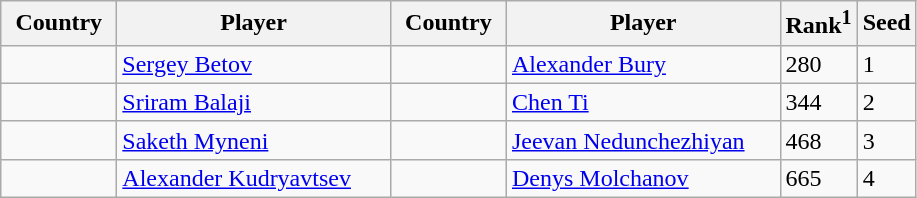<table class="sortable wikitable">
<tr>
<th width="70">Country</th>
<th width="175">Player</th>
<th width="70">Country</th>
<th width="175">Player</th>
<th>Rank<sup>1</sup></th>
<th>Seed</th>
</tr>
<tr>
<td></td>
<td><a href='#'>Sergey Betov</a></td>
<td></td>
<td><a href='#'>Alexander Bury</a></td>
<td>280</td>
<td>1</td>
</tr>
<tr>
<td></td>
<td><a href='#'>Sriram Balaji</a></td>
<td></td>
<td><a href='#'>Chen Ti</a></td>
<td>344</td>
<td>2</td>
</tr>
<tr>
<td></td>
<td><a href='#'>Saketh Myneni</a></td>
<td></td>
<td><a href='#'>Jeevan Nedunchezhiyan</a></td>
<td>468</td>
<td>3</td>
</tr>
<tr>
<td></td>
<td><a href='#'>Alexander Kudryavtsev</a></td>
<td></td>
<td><a href='#'>Denys Molchanov</a></td>
<td>665</td>
<td>4</td>
</tr>
</table>
